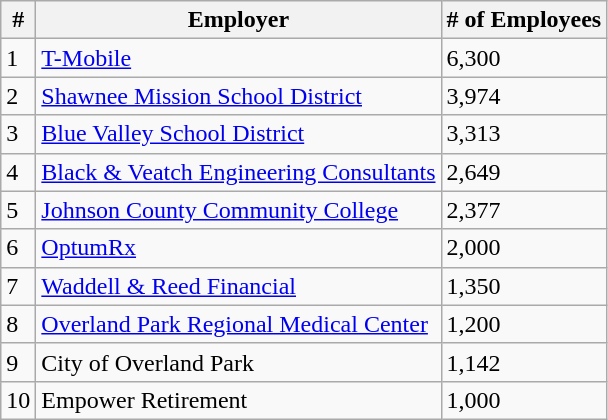<table class="wikitable">
<tr>
<th>#</th>
<th>Employer</th>
<th># of Employees</th>
</tr>
<tr>
<td>1</td>
<td><a href='#'>T-Mobile</a></td>
<td>6,300</td>
</tr>
<tr>
<td>2</td>
<td><a href='#'>Shawnee Mission School District</a></td>
<td>3,974</td>
</tr>
<tr>
<td>3</td>
<td><a href='#'>Blue Valley School District</a></td>
<td>3,313</td>
</tr>
<tr>
<td>4</td>
<td><a href='#'>Black & Veatch Engineering Consultants</a></td>
<td>2,649</td>
</tr>
<tr>
<td>5</td>
<td><a href='#'>Johnson County Community College</a></td>
<td>2,377</td>
</tr>
<tr>
<td>6</td>
<td><a href='#'>OptumRx</a></td>
<td>2,000</td>
</tr>
<tr>
<td>7</td>
<td><a href='#'>Waddell & Reed Financial</a></td>
<td>1,350</td>
</tr>
<tr>
<td>8</td>
<td><a href='#'>Overland Park Regional Medical Center</a></td>
<td>1,200</td>
</tr>
<tr>
<td>9</td>
<td>City of Overland Park</td>
<td>1,142</td>
</tr>
<tr>
<td>10</td>
<td>Empower Retirement</td>
<td>1,000</td>
</tr>
</table>
